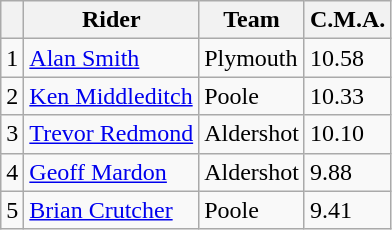<table class=wikitable>
<tr>
<th></th>
<th>Rider</th>
<th>Team</th>
<th>C.M.A.</th>
</tr>
<tr>
<td align="center">1</td>
<td><a href='#'>Alan Smith</a></td>
<td>Plymouth</td>
<td>10.58</td>
</tr>
<tr>
<td align="center">2</td>
<td><a href='#'>Ken Middleditch</a></td>
<td>Poole</td>
<td>10.33</td>
</tr>
<tr>
<td align="center">3</td>
<td><a href='#'>Trevor Redmond</a></td>
<td>Aldershot</td>
<td>10.10</td>
</tr>
<tr>
<td align="center">4</td>
<td><a href='#'>Geoff Mardon</a></td>
<td>Aldershot</td>
<td>9.88</td>
</tr>
<tr>
<td align="center">5</td>
<td><a href='#'>Brian Crutcher</a></td>
<td>Poole</td>
<td>9.41</td>
</tr>
</table>
